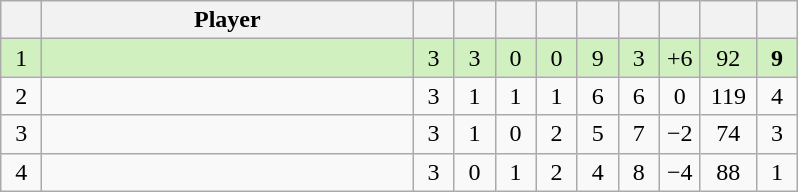<table class="wikitable" style="text-align:center; margin: 1em auto 1em auto, align:left">
<tr>
<th width=20></th>
<th width=240>Player</th>
<th width=20></th>
<th width=20></th>
<th width=20></th>
<th width=20></th>
<th width=20></th>
<th width=20></th>
<th width=20></th>
<th width=30></th>
<th width=20></th>
</tr>
<tr style="background:#D0F0C0;">
<td>1</td>
<td align=left></td>
<td>3</td>
<td>3</td>
<td>0</td>
<td>0</td>
<td>9</td>
<td>3</td>
<td>+6</td>
<td>92</td>
<td><strong>9</strong></td>
</tr>
<tr style=>
<td>2</td>
<td align=left></td>
<td>3</td>
<td>1</td>
<td>1</td>
<td>1</td>
<td>6</td>
<td>6</td>
<td>0</td>
<td>119</td>
<td>4</td>
</tr>
<tr style=>
<td>3</td>
<td align=left></td>
<td>3</td>
<td>1</td>
<td>0</td>
<td>2</td>
<td>5</td>
<td>7</td>
<td>−2</td>
<td>74</td>
<td>3</td>
</tr>
<tr style=>
<td>4</td>
<td align=left></td>
<td>3</td>
<td>0</td>
<td>1</td>
<td>2</td>
<td>4</td>
<td>8</td>
<td>−4</td>
<td>88</td>
<td>1</td>
</tr>
</table>
